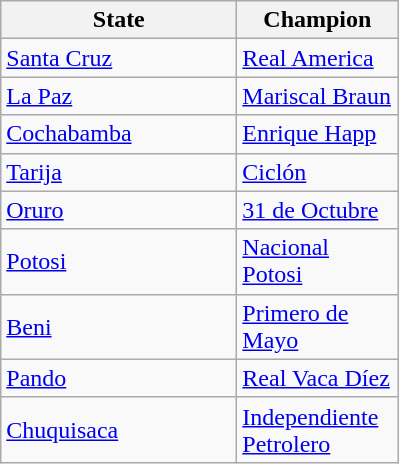<table class="wikitable">
<tr>
<th width=150px>State</th>
<th width=100px>Champion</th>
</tr>
<tr>
<td><a href='#'>Santa Cruz</a></td>
<td><a href='#'>Real America</a></td>
</tr>
<tr>
<td><a href='#'>La Paz</a></td>
<td><a href='#'>Mariscal Braun</a></td>
</tr>
<tr>
<td><a href='#'>Cochabamba</a></td>
<td><a href='#'>Enrique Happ</a></td>
</tr>
<tr>
<td><a href='#'>Tarija</a></td>
<td><a href='#'>Ciclón</a></td>
</tr>
<tr>
<td><a href='#'>Oruro</a></td>
<td><a href='#'>31 de Octubre</a></td>
</tr>
<tr>
<td><a href='#'>Potosi</a></td>
<td><a href='#'>Nacional Potosi</a></td>
</tr>
<tr>
<td><a href='#'>Beni</a></td>
<td><a href='#'>Primero de Mayo</a></td>
</tr>
<tr>
<td><a href='#'>Pando</a></td>
<td><a href='#'>Real Vaca Díez</a></td>
</tr>
<tr>
<td><a href='#'>Chuquisaca</a></td>
<td><a href='#'>Independiente Petrolero</a></td>
</tr>
</table>
